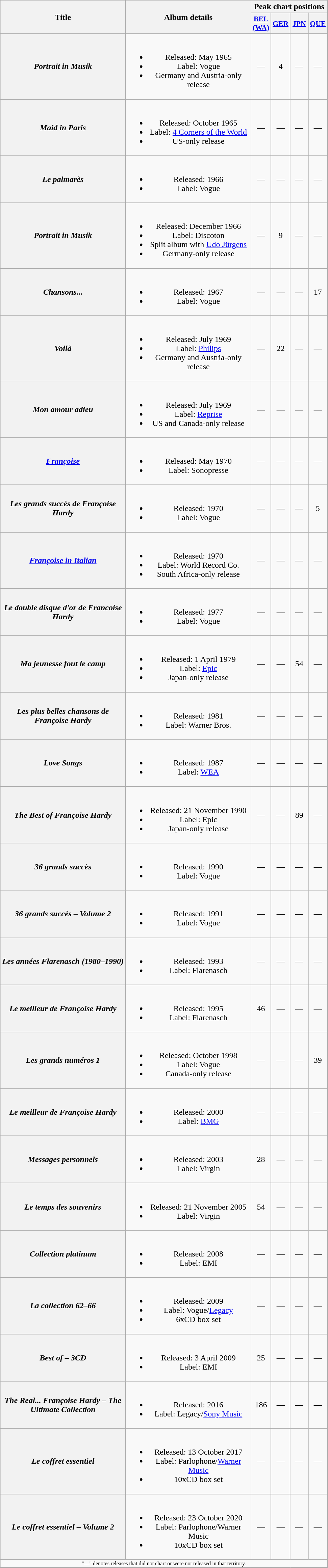<table class="wikitable plainrowheaders" style="text-align:center;">
<tr>
<th rowspan="2" scope="col" style="width:15em;">Title</th>
<th rowspan="2" scope="col" style="width:15em;">Album details</th>
<th colspan="4">Peak chart positions</th>
</tr>
<tr>
<th scope="col" style="width:2em;font-size:90%;"><a href='#'>BEL (WA)</a><br></th>
<th scope="col" style="width:2em;font-size:90%;"><a href='#'>GER</a><br></th>
<th scope="col" style="width:2em;font-size:90%;"><a href='#'>JPN</a><br></th>
<th scope="col" style="width:2em;font-size:90%;"><a href='#'>QUE</a><br></th>
</tr>
<tr>
<th scope="row"><em>Portrait in Musik</em></th>
<td><br><ul><li>Released: May 1965</li><li>Label: Vogue</li><li>Germany and Austria-only release</li></ul></td>
<td>—</td>
<td>4</td>
<td>—</td>
<td>—</td>
</tr>
<tr>
<th scope="row"><em>Maid in Paris</em></th>
<td><br><ul><li>Released: October 1965</li><li>Label: <a href='#'>4 Corners of the World</a></li><li>US-only release</li></ul></td>
<td>—</td>
<td>—</td>
<td>—</td>
<td>—</td>
</tr>
<tr>
<th scope="row"><em>Le palmarès</em></th>
<td><br><ul><li>Released: 1966</li><li>Label: Vogue</li></ul></td>
<td>—</td>
<td>—</td>
<td>—</td>
<td>—</td>
</tr>
<tr>
<th scope="row"><em>Portrait in Musik</em></th>
<td><br><ul><li>Released: December 1966</li><li>Label: Discoton</li><li>Split album with <a href='#'>Udo Jürgens</a></li><li>Germany-only release</li></ul></td>
<td>—</td>
<td>9</td>
<td>—</td>
<td>—</td>
</tr>
<tr>
<th scope="row"><em>Chansons...</em></th>
<td><br><ul><li>Released: 1967</li><li>Label: Vogue</li></ul></td>
<td>—</td>
<td>—</td>
<td>—</td>
<td>17</td>
</tr>
<tr>
<th scope="row"><em>Voilà</em></th>
<td><br><ul><li>Released: July 1969</li><li>Label: <a href='#'>Philips</a></li><li>Germany and Austria-only release</li></ul></td>
<td>—</td>
<td>22</td>
<td>—</td>
<td>—</td>
</tr>
<tr>
<th scope="row"><em>Mon amour adieu</em></th>
<td><br><ul><li>Released: July 1969</li><li>Label: <a href='#'>Reprise</a></li><li>US and Canada-only release</li></ul></td>
<td>—</td>
<td>—</td>
<td>—</td>
<td>—</td>
</tr>
<tr>
<th scope="row"><em><a href='#'>Françoise</a></em></th>
<td><br><ul><li>Released: May 1970</li><li>Label: Sonopresse</li></ul></td>
<td>—</td>
<td>—</td>
<td>—</td>
<td>—</td>
</tr>
<tr>
<th scope="row"><em>Les grands succès de Françoise Hardy</em></th>
<td><br><ul><li>Released: 1970</li><li>Label: Vogue</li></ul></td>
<td>—</td>
<td>—</td>
<td>—</td>
<td>5</td>
</tr>
<tr>
<th scope="row"><em><a href='#'>Françoise in Italian</a></em></th>
<td><br><ul><li>Released: 1970</li><li>Label: World Record Co.</li><li>South Africa-only release</li></ul></td>
<td>—</td>
<td>—</td>
<td>—</td>
<td>—</td>
</tr>
<tr>
<th scope="row"><em>Le double disque d'or de Francoise Hardy</em></th>
<td><br><ul><li>Released: 1977</li><li>Label: Vogue</li></ul></td>
<td>—</td>
<td>—</td>
<td>—</td>
<td>—</td>
</tr>
<tr>
<th scope="row"><em>Ma jeunesse fout le camp</em></th>
<td><br><ul><li>Released: 1 April 1979</li><li>Label: <a href='#'>Epic</a></li><li>Japan-only release</li></ul></td>
<td>—</td>
<td>—</td>
<td>54</td>
<td>—</td>
</tr>
<tr>
<th scope="row"><em>Les plus belles chansons de Françoise Hardy</em></th>
<td><br><ul><li>Released: 1981</li><li>Label: Warner Bros.</li></ul></td>
<td>—</td>
<td>—</td>
<td>—</td>
<td>—</td>
</tr>
<tr>
<th scope="row"><em>Love Songs</em></th>
<td><br><ul><li>Released: 1987</li><li>Label: <a href='#'>WEA</a></li></ul></td>
<td>—</td>
<td>—</td>
<td>—</td>
<td>—</td>
</tr>
<tr>
<th scope="row"><em>The Best of Françoise Hardy</em></th>
<td><br><ul><li>Released: 21 November 1990</li><li>Label: Epic</li><li>Japan-only release</li></ul></td>
<td>—</td>
<td>—</td>
<td>89</td>
<td>—</td>
</tr>
<tr>
<th scope="row"><em>36 grands succès</em></th>
<td><br><ul><li>Released: 1990</li><li>Label: Vogue</li></ul></td>
<td>—</td>
<td>—</td>
<td>—</td>
<td>—</td>
</tr>
<tr>
<th scope="row"><em>36 grands succès – Volume 2</em></th>
<td><br><ul><li>Released: 1991</li><li>Label: Vogue</li></ul></td>
<td>—</td>
<td>—</td>
<td>—</td>
<td>—</td>
</tr>
<tr>
<th scope="row"><em>Les années Flarenasch (1980–1990)</em></th>
<td><br><ul><li>Released: 1993</li><li>Label: Flarenasch</li></ul></td>
<td>—</td>
<td>—</td>
<td>—</td>
<td>—</td>
</tr>
<tr>
<th scope="row"><em>Le meilleur de Françoise Hardy</em></th>
<td><br><ul><li>Released: 1995</li><li>Label: Flarenasch</li></ul></td>
<td>46</td>
<td>—</td>
<td>—</td>
<td>—</td>
</tr>
<tr>
<th scope="row"><em>Les grands numéros 1</em></th>
<td><br><ul><li>Released: October 1998</li><li>Label: Vogue</li><li>Canada-only release</li></ul></td>
<td>—</td>
<td>—</td>
<td>—</td>
<td>39</td>
</tr>
<tr>
<th scope="row"><em>Le meilleur de Françoise Hardy</em></th>
<td><br><ul><li>Released: 2000</li><li>Label: <a href='#'>BMG</a></li></ul></td>
<td>—</td>
<td>—</td>
<td>—</td>
<td>—</td>
</tr>
<tr>
<th scope="row"><em>Messages personnels</em></th>
<td><br><ul><li>Released: 2003</li><li>Label: Virgin</li></ul></td>
<td>28</td>
<td>—</td>
<td>—</td>
<td>—</td>
</tr>
<tr>
<th scope="row"><em>Le temps des souvenirs</em></th>
<td><br><ul><li>Released: 21 November 2005</li><li>Label: Virgin</li></ul></td>
<td>54</td>
<td>—</td>
<td>—</td>
<td>—</td>
</tr>
<tr>
<th scope="row"><em>Collection platinum</em></th>
<td><br><ul><li>Released: 2008</li><li>Label: EMI</li></ul></td>
<td>—</td>
<td>—</td>
<td>—</td>
<td>—</td>
</tr>
<tr>
<th scope="row"><em>La collection 62–66</em></th>
<td><br><ul><li>Released: 2009</li><li>Label: Vogue/<a href='#'>Legacy</a></li><li>6xCD box set</li></ul></td>
<td>—</td>
<td>—</td>
<td>—</td>
<td>—</td>
</tr>
<tr>
<th scope="row"><em>Best of – 3CD</em></th>
<td><br><ul><li>Released: 3 April 2009</li><li>Label: EMI</li></ul></td>
<td>25</td>
<td>—</td>
<td>—</td>
<td>—</td>
</tr>
<tr>
<th scope="row"><em>The Real... Françoise Hardy – The Ultimate Collection</em></th>
<td><br><ul><li>Released: 2016</li><li>Label: Legacy/<a href='#'>Sony Music</a></li></ul></td>
<td>186</td>
<td>—</td>
<td>—</td>
<td>—</td>
</tr>
<tr>
<th scope="row"><em>Le coffret essentiel</em></th>
<td><br><ul><li>Released: 13 October 2017</li><li>Label: Parlophone/<a href='#'>Warner Music</a></li><li>10xCD box set</li></ul></td>
<td>—</td>
<td>—</td>
<td>—</td>
<td>—</td>
</tr>
<tr>
<th scope="row"><em>Le coffret essentiel – Volume 2</em></th>
<td><br><ul><li>Released: 23 October 2020</li><li>Label: Parlophone/Warner Music</li><li>10xCD box set</li></ul></td>
<td>—</td>
<td>—</td>
<td>—</td>
<td>—</td>
</tr>
<tr>
<td colspan="6" style="font-size:8pt">"—" denotes releases that did not chart or were not released in that territory.</td>
</tr>
</table>
